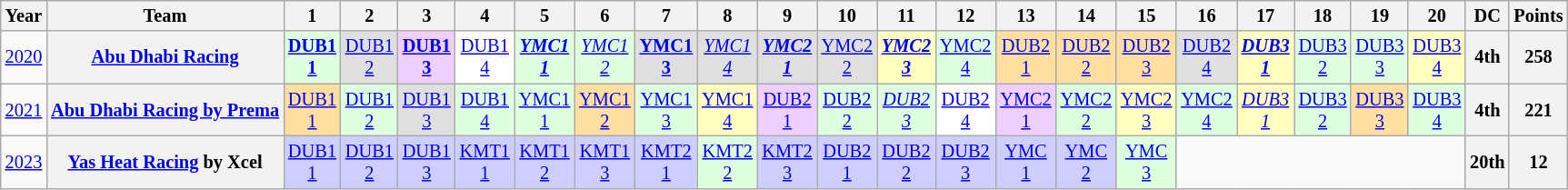<table class="wikitable" style="text-align:center; font-size:85%">
<tr>
<th>Year</th>
<th>Team</th>
<th>1</th>
<th>2</th>
<th>3</th>
<th>4</th>
<th>5</th>
<th>6</th>
<th>7</th>
<th>8</th>
<th>9</th>
<th>10</th>
<th>11</th>
<th>12</th>
<th>13</th>
<th>14</th>
<th>15</th>
<th>16</th>
<th>17</th>
<th>18</th>
<th>19</th>
<th>20</th>
<th>DC</th>
<th>Points</th>
</tr>
<tr>
<td><a href='#'>2020</a></td>
<th nowrap><a href='#'>Abu Dhabi Racing</a></th>
<td style="background:#DFFFDF;"><strong><a href='#'>DUB1<br>1</a></strong><br></td>
<td style="background:#DFDFDF;"><a href='#'>DUB1<br>2</a><br></td>
<td style="background:#EFCFFF;"><strong><a href='#'>DUB1<br>3</a></strong><br></td>
<td style="background:#FFFFFF;"><a href='#'>DUB1<br>4</a><br></td>
<td style="background:#DFFFDF;"><strong><em><a href='#'>YMC1<br>1</a></em></strong><br></td>
<td style="background:#DFFFDF;"><em><a href='#'>YMC1<br>2</a></em><br></td>
<td style="background:#DFDFDF;"><strong><a href='#'>YMC1<br>3</a></strong><br></td>
<td style="background:#DFDFDF;"><em><a href='#'>YMC1<br>4</a></em><br></td>
<td style="background:#DFDFDF;"><strong><em><a href='#'>YMC2<br>1</a></em></strong><br></td>
<td style="background:#DFDFDF;"><a href='#'>YMC2<br>2</a><br></td>
<td style="background:#FFFFBF;"><strong><em><a href='#'>YMC2<br>3</a></em></strong><br></td>
<td style="background:#DFFFDF;"><a href='#'>YMC2<br>4</a><br></td>
<td style="background:#FFDF9F;"><a href='#'>DUB2<br>1</a><br></td>
<td style="background:#FFDF9F;"><a href='#'>DUB2<br>2</a><br></td>
<td style="background:#FFDF9F;"><a href='#'>DUB2<br>3</a><br></td>
<td style="background:#DFDFDF;"><a href='#'>DUB2<br>4</a><br></td>
<td style="background:#FFFFBF;"><strong><em><a href='#'>DUB3<br>1</a></em></strong><br></td>
<td style="background:#DFFFDF;"><a href='#'>DUB3<br>2</a><br></td>
<td style="background:#DFFFDF;"><a href='#'>DUB3<br>3</a><br></td>
<td style="background:#FFFFBF;"><a href='#'>DUB3<br>4</a><br></td>
<th>4th</th>
<th>258</th>
</tr>
<tr>
<td><a href='#'>2021</a></td>
<th nowrap><a href='#'>Abu Dhabi Racing by Prema</a></th>
<td style="background:#FFDF9F;"><a href='#'>DUB1<br>1</a><br></td>
<td style="background:#DFFFDF;"><a href='#'>DUB1<br>2</a><br></td>
<td style="background:#DFDFDF;"><a href='#'>DUB1<br>3</a><br></td>
<td style="background:#DFFFDF;"><a href='#'>DUB1<br>4</a><br></td>
<td style="background:#DFFFDF;"><a href='#'>YMC1<br>1</a><br></td>
<td style="background:#FFDF9F;"><a href='#'>YMC1<br>2</a><br></td>
<td style="background:#DFFFDF;"><a href='#'>YMC1<br>3</a><br></td>
<td style="background:#FFFFBF;"><a href='#'>YMC1<br>4</a><br></td>
<td style="background:#EFCFFF;"><a href='#'>DUB2<br>1</a><br></td>
<td style="background:#DFFFDF;"><a href='#'>DUB2<br>2</a><br></td>
<td style="background:#DFFFDF;"><em><a href='#'>DUB2<br>3</a></em><br></td>
<td style="background:#FFFFFF;"><a href='#'>DUB2<br>4</a><br></td>
<td style="background:#EFCFFF;"><a href='#'>YMC2<br>1</a><br></td>
<td style="background:#DFFFDF;"><a href='#'>YMC2<br>2</a><br></td>
<td style="background:#FFFFBF;"><a href='#'>YMC2<br>3</a><br></td>
<td style="background:#DFFFDF;"><a href='#'>YMC2<br>4</a><br></td>
<td style="background:#FFFFBF;"><em><a href='#'>DUB3<br>1</a></em><br></td>
<td style="background:#DFFFDF;"><a href='#'>DUB3<br>2</a><br></td>
<td style="background:#FFDF9F;"><a href='#'>DUB3<br>3</a><br></td>
<td style="background:#DFFFDF;"><a href='#'>DUB3<br>4</a><br></td>
<th>4th</th>
<th>221</th>
</tr>
<tr>
<td><a href='#'>2023</a></td>
<th nowrap><a href='#'>Yas Heat Racing</a> by Xcel</th>
<td style="background:#CFCFFF;"><a href='#'>DUB1<br>1</a><br> </td>
<td style="background:#CFCFFF;"><a href='#'>DUB1<br>2</a> <br> </td>
<td style="background:#CFCFFF;"><a href='#'>DUB1<br>3</a> <br> </td>
<td style="background:#CFCFFF;"><a href='#'>KMT1<br>1</a> <br> </td>
<td style="background:#CFCFFF;"><a href='#'>KMT1<br>2</a> <br> </td>
<td style="background:#CFCFFF;"><a href='#'>KMT1<br>3</a> <br> </td>
<td style="background:#CFCFFF;"><a href='#'>KMT2<br>1</a> <br> </td>
<td style="background:#DFFFDF;"><a href='#'>KMT2<br>2</a> <br> </td>
<td style="background:#CFCFFF;"><a href='#'>KMT2<br>3</a> <br> </td>
<td style="background:#CFCFFF;"><a href='#'>DUB2<br>1</a> <br> </td>
<td style="background:#CFCFFF;"><a href='#'>DUB2<br>2</a><br> </td>
<td style="background:#CFCFFF;"><a href='#'>DUB2<br>3</a><br> </td>
<td style="background:#CFCFFF;"><a href='#'>YMC<br>1</a><br> </td>
<td style="background:#CFCFFF;"><a href='#'>YMC<br>2</a><br> </td>
<td style="background:#DFFFDF;"><a href='#'>YMC<br>3</a><br> </td>
<td colspan=5></td>
<th>20th</th>
<th>12</th>
</tr>
</table>
